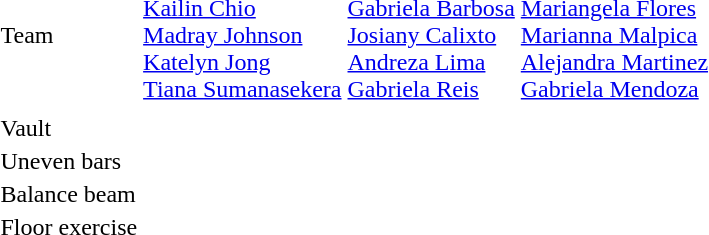<table>
<tr>
<td>Team</td>
<td><br><a href='#'>Kailin Chio</a><br><a href='#'>Madray Johnson</a><br><a href='#'>Katelyn Jong</a><br><a href='#'>Tiana Sumanasekera</a></td>
<td><br><a href='#'>Gabriela Barbosa</a><br><a href='#'>Josiany Calixto</a><br><a href='#'>Andreza Lima</a><br><a href='#'>Gabriela Reis</a></td>
<td><br><a href='#'>Mariangela Flores</a><br><a href='#'>Marianna Malpica</a><br><a href='#'>Alejandra Martinez</a><br><a href='#'>Gabriela Mendoza</a></td>
</tr>
<tr>
<td></td>
<td></td>
<td></td>
<td></td>
</tr>
<tr>
<td>Vault</td>
<td></td>
<td></td>
<td></td>
</tr>
<tr>
<td>Uneven bars</td>
<td></td>
<td></td>
<td></td>
</tr>
<tr>
<td>Balance beam</td>
<td></td>
<td></td>
<td></td>
</tr>
<tr>
<td>Floor exercise</td>
<td></td>
<td></td>
<td></td>
</tr>
</table>
